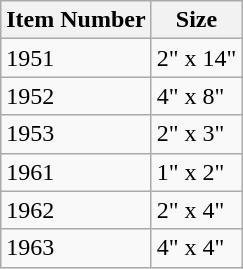<table class="wikitable">
<tr>
<th>Item Number</th>
<th>Size</th>
</tr>
<tr>
<td>1951</td>
<td>2" x 14"</td>
</tr>
<tr>
<td>1952</td>
<td>4" x 8"</td>
</tr>
<tr>
<td>1953</td>
<td>2" x 3"</td>
</tr>
<tr>
<td>1961</td>
<td>1" x 2"</td>
</tr>
<tr>
<td>1962</td>
<td>2" x 4"</td>
</tr>
<tr>
<td>1963</td>
<td>4" x 4"</td>
</tr>
</table>
